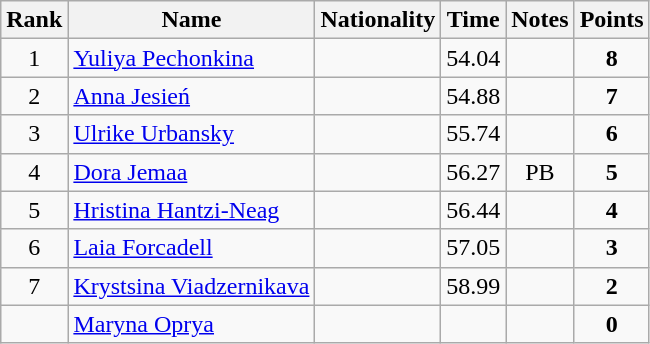<table class="wikitable sortable" style="text-align:center">
<tr>
<th>Rank</th>
<th>Name</th>
<th>Nationality</th>
<th>Time</th>
<th>Notes</th>
<th>Points</th>
</tr>
<tr>
<td>1</td>
<td align=left><a href='#'>Yuliya Pechonkina</a></td>
<td align=left></td>
<td>54.04</td>
<td></td>
<td><strong>8</strong></td>
</tr>
<tr>
<td>2</td>
<td align=left><a href='#'>Anna Jesień</a></td>
<td align=left></td>
<td>54.88</td>
<td></td>
<td><strong>7</strong></td>
</tr>
<tr>
<td>3</td>
<td align=left><a href='#'>Ulrike Urbansky</a></td>
<td align=left></td>
<td>55.74</td>
<td></td>
<td><strong>6</strong></td>
</tr>
<tr>
<td>4</td>
<td align=left><a href='#'>Dora Jemaa</a></td>
<td align=left></td>
<td>56.27</td>
<td>PB</td>
<td><strong>5</strong></td>
</tr>
<tr>
<td>5</td>
<td align=left><a href='#'>Hristina Hantzi-Neag</a></td>
<td align=left></td>
<td>56.44</td>
<td></td>
<td><strong>4</strong></td>
</tr>
<tr>
<td>6</td>
<td align=left><a href='#'>Laia Forcadell</a></td>
<td align=left></td>
<td>57.05</td>
<td></td>
<td><strong>3</strong></td>
</tr>
<tr>
<td>7</td>
<td align=left><a href='#'>Krystsina Viadzernikava</a></td>
<td align=left></td>
<td>58.99</td>
<td></td>
<td><strong>2</strong></td>
</tr>
<tr>
<td></td>
<td align=left><a href='#'>Maryna Oprya</a></td>
<td align=left></td>
<td></td>
<td></td>
<td><strong>0</strong></td>
</tr>
</table>
